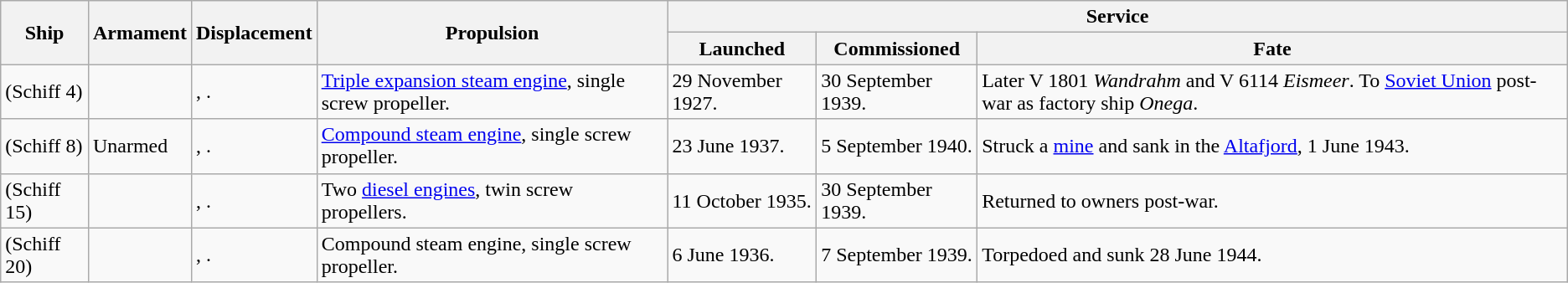<table class="wikitable">
<tr>
<th rowspan="2">Ship</th>
<th rowspan="2">Armament</th>
<th rowspan="2">Displacement</th>
<th rowspan="2">Propulsion</th>
<th colspan="3">Service</th>
</tr>
<tr>
<th>Launched</th>
<th>Commissioned</th>
<th>Fate</th>
</tr>
<tr>
<td> (Schiff 4)</td>
<td></td>
<td>, .</td>
<td><a href='#'>Triple expansion steam engine</a>, single screw propeller.</td>
<td>29 November 1927.</td>
<td>30 September 1939.</td>
<td>Later V 1801 <em>Wandrahm</em> and V 6114 <em>Eismeer</em>. To <a href='#'>Soviet Union</a> post-war as factory ship <em>Onega</em>.</td>
</tr>
<tr>
<td> (Schiff 8)</td>
<td>Unarmed</td>
<td>, .</td>
<td><a href='#'>Compound steam engine</a>, single screw propeller.</td>
<td>23 June 1937.</td>
<td>5 September 1940.</td>
<td>Struck a <a href='#'>mine</a> and sank in the <a href='#'>Altafjord</a>, 1 June 1943.</td>
</tr>
<tr>
<td> (Schiff 15)</td>
<td></td>
<td>, .</td>
<td>Two <a href='#'>diesel engines</a>, twin screw propellers.</td>
<td>11 October 1935.</td>
<td>30 September 1939.</td>
<td>Returned to owners post-war.</td>
</tr>
<tr>
<td> (Schiff 20)</td>
<td></td>
<td>, .</td>
<td>Compound steam engine, single screw propeller.</td>
<td>6 June 1936.</td>
<td>7 September 1939.</td>
<td>Torpedoed and sunk 28 June 1944.</td>
</tr>
</table>
